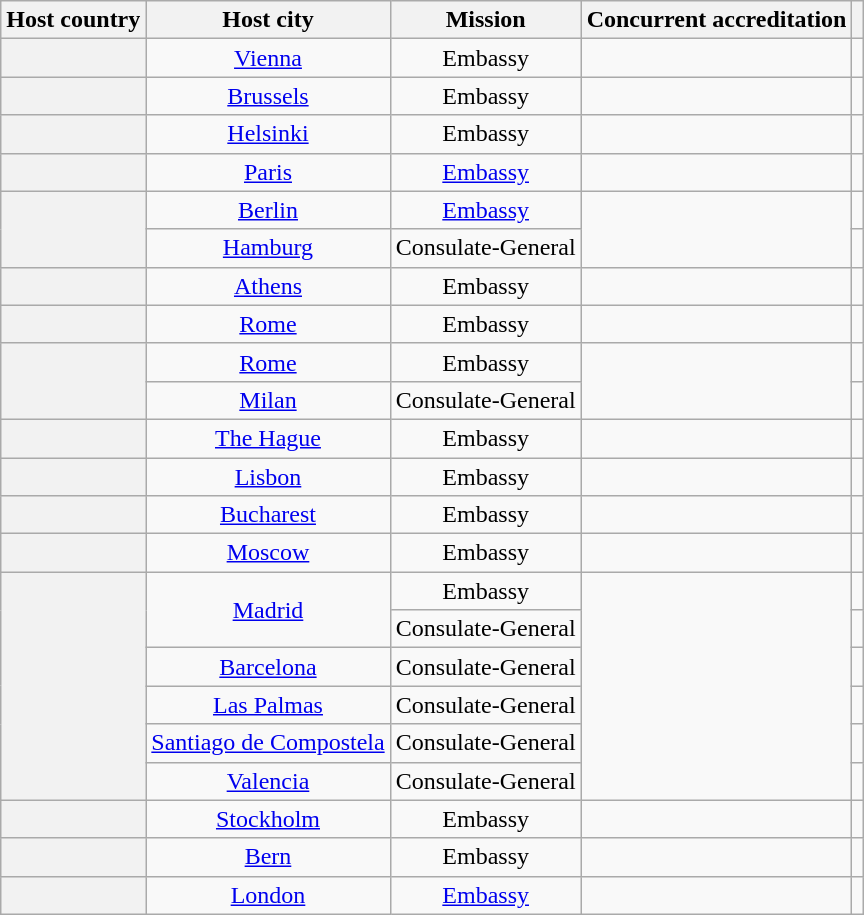<table class="wikitable plainrowheaders" style="text-align:center;">
<tr>
<th scope="col">Host country</th>
<th scope="col">Host city</th>
<th scope="col">Mission</th>
<th scope="col">Concurrent accreditation</th>
<th scope="col"></th>
</tr>
<tr>
<th scope="row"></th>
<td><a href='#'>Vienna</a></td>
<td>Embassy</td>
<td></td>
<td></td>
</tr>
<tr>
<th scope="row"></th>
<td><a href='#'>Brussels</a></td>
<td>Embassy</td>
<td></td>
<td></td>
</tr>
<tr>
<th scope="row"></th>
<td><a href='#'>Helsinki</a></td>
<td>Embassy</td>
<td></td>
<td></td>
</tr>
<tr>
<th scope="row"></th>
<td><a href='#'>Paris</a></td>
<td><a href='#'>Embassy</a></td>
<td></td>
<td></td>
</tr>
<tr>
<th scope="row" rowspan="2"></th>
<td><a href='#'>Berlin</a></td>
<td><a href='#'>Embassy</a></td>
<td rowspan="2"></td>
<td></td>
</tr>
<tr>
<td><a href='#'>Hamburg</a></td>
<td>Consulate-General</td>
<td></td>
</tr>
<tr>
<th scope="row"></th>
<td><a href='#'>Athens</a></td>
<td>Embassy</td>
<td></td>
<td></td>
</tr>
<tr>
<th scope="row"></th>
<td><a href='#'>Rome</a></td>
<td>Embassy</td>
<td></td>
<td></td>
</tr>
<tr>
<th scope="row" rowspan="2"></th>
<td><a href='#'>Rome</a></td>
<td>Embassy</td>
<td rowspan="2"></td>
<td></td>
</tr>
<tr>
<td><a href='#'>Milan</a></td>
<td>Consulate-General</td>
<td></td>
</tr>
<tr>
<th scope="row"></th>
<td><a href='#'>The Hague</a></td>
<td>Embassy</td>
<td></td>
<td></td>
</tr>
<tr>
<th scope="row"></th>
<td><a href='#'>Lisbon</a></td>
<td>Embassy</td>
<td></td>
<td></td>
</tr>
<tr>
<th scope="row"></th>
<td><a href='#'>Bucharest</a></td>
<td>Embassy</td>
<td></td>
<td></td>
</tr>
<tr>
<th scope="row"></th>
<td><a href='#'>Moscow</a></td>
<td>Embassy</td>
<td></td>
<td></td>
</tr>
<tr>
<th scope="row" rowspan="6"></th>
<td rowspan="2"><a href='#'>Madrid</a></td>
<td>Embassy</td>
<td rowspan="6"></td>
<td></td>
</tr>
<tr>
<td>Consulate-General</td>
<td></td>
</tr>
<tr>
<td><a href='#'>Barcelona</a></td>
<td>Consulate-General</td>
<td></td>
</tr>
<tr>
<td><a href='#'>Las Palmas</a></td>
<td>Consulate-General</td>
<td></td>
</tr>
<tr>
<td><a href='#'>Santiago de Compostela</a></td>
<td>Consulate-General</td>
<td></td>
</tr>
<tr>
<td><a href='#'>Valencia</a></td>
<td>Consulate-General</td>
<td></td>
</tr>
<tr>
<th scope="row"></th>
<td><a href='#'>Stockholm</a></td>
<td>Embassy</td>
<td></td>
<td></td>
</tr>
<tr>
<th scope="row"></th>
<td><a href='#'>Bern</a></td>
<td>Embassy</td>
<td></td>
<td></td>
</tr>
<tr>
<th scope="row"></th>
<td><a href='#'>London</a></td>
<td><a href='#'>Embassy</a></td>
<td></td>
<td></td>
</tr>
</table>
